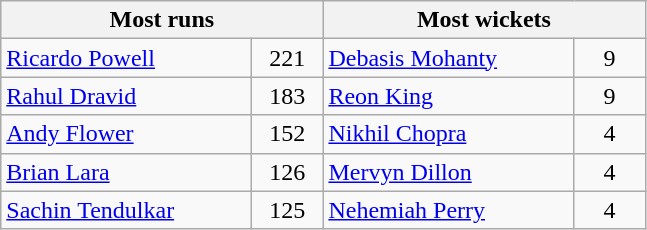<table class="wikitable">
<tr>
<th colspan="2" align="center">Most runs</th>
<th colspan="2" align="center">Most wickets</th>
</tr>
<tr>
<td width=160> <a href='#'>Ricardo Powell</a></td>
<td width=40 align=center>221</td>
<td width=160> <a href='#'>Debasis Mohanty</a></td>
<td width=40 align=center>9</td>
</tr>
<tr>
<td> <a href='#'>Rahul Dravid</a></td>
<td align=center>183</td>
<td> <a href='#'>Reon King</a></td>
<td align=center>9</td>
</tr>
<tr>
<td> <a href='#'>Andy Flower</a></td>
<td align=center>152</td>
<td> <a href='#'>Nikhil Chopra</a></td>
<td align=center>4</td>
</tr>
<tr>
<td> <a href='#'>Brian Lara</a></td>
<td align=center>126</td>
<td> <a href='#'>Mervyn Dillon</a></td>
<td align=center>4</td>
</tr>
<tr>
<td> <a href='#'>Sachin Tendulkar</a></td>
<td align=center>125</td>
<td> <a href='#'>Nehemiah Perry</a></td>
<td align=center>4</td>
</tr>
</table>
